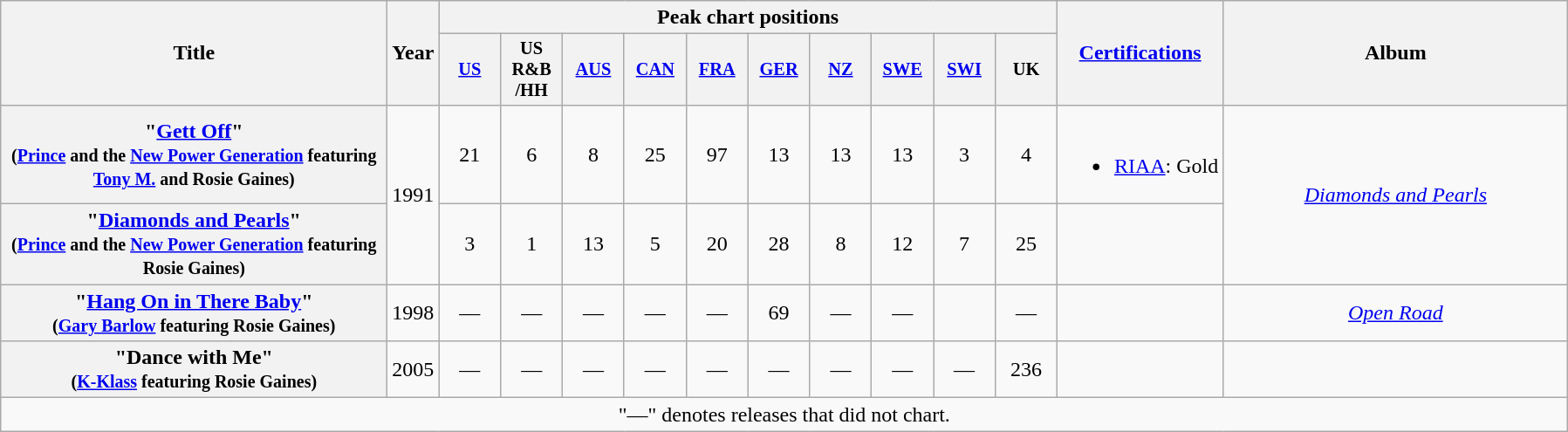<table class="wikitable plainrowheaders" style="text-align:center">
<tr>
<th scope="col" rowspan="2" style="width:18em;">Title</th>
<th scope="col" rowspan="2" style="width:1em;">Year</th>
<th scope="col" colspan="10">Peak chart positions</th>
<th style="text-align:center;" rowspan="2"><a href='#'>Certifications</a></th>
<th scope="col" rowspan="2" style="width:16em;">Album</th>
</tr>
<tr>
<th scope="col" style="width:3em;font-size:85%;"><a href='#'>US</a><br></th>
<th scope="col" style="width:3em;font-size:85%;">US R&B<br>/HH<br></th>
<th style="width:3em;font-size:85%"><a href='#'>AUS</a><br></th>
<th style="width:3em;font-size:85%"><a href='#'>CAN</a><br></th>
<th style="width:3em;font-size:85%"><a href='#'>FRA</a><br></th>
<th scope="col" style="width:3em;font-size:85%;"><a href='#'>GER</a><br></th>
<th style="width:3em;font-size:85%"><a href='#'>NZ</a><br></th>
<th style="width:3em;font-size:85%"><a href='#'>SWE</a><br></th>
<th style="width:3em;font-size:85%"><a href='#'>SWI</a><br></th>
<th scope="col" style="width:3em;font-size:85%;">UK<br></th>
</tr>
<tr>
<th scope="row">"<a href='#'>Gett Off</a>"<br><small>(<a href='#'>Prince</a> and the <a href='#'>New Power Generation</a> featuring <a href='#'>Tony M.</a> and Rosie Gaines)</small></th>
<td rowspan="2">1991</td>
<td>21</td>
<td>6</td>
<td>8</td>
<td>25</td>
<td>97</td>
<td>13</td>
<td>13</td>
<td>13</td>
<td>3</td>
<td>4</td>
<td><br><ul><li><a href='#'>RIAA</a>: Gold</li></ul></td>
<td rowspan="2"><em><a href='#'>Diamonds and Pearls</a></em></td>
</tr>
<tr>
<th scope="row">"<a href='#'>Diamonds and Pearls</a>"<br><small>(<a href='#'>Prince</a> and the <a href='#'>New Power Generation</a> featuring Rosie Gaines)</small></th>
<td>3</td>
<td>1</td>
<td>13</td>
<td>5</td>
<td>20</td>
<td>28</td>
<td>8</td>
<td>12</td>
<td>7</td>
<td>25</td>
<td></td>
</tr>
<tr>
<th scope="row">"<a href='#'>Hang On in There Baby</a>"<br><small>(<a href='#'>Gary Barlow</a> featuring Rosie Gaines)</small></th>
<td rowspan="1">1998</td>
<td>—</td>
<td>—</td>
<td>—</td>
<td>—</td>
<td>—</td>
<td>69</td>
<td>—</td>
<td>—</td>
<td></td>
<td>—</td>
<td></td>
<td rowspan="1"><em><a href='#'>Open Road</a></em></td>
</tr>
<tr>
<th scope="row">"Dance with Me"<br><small>(<a href='#'>K-Klass</a> featuring Rosie Gaines)</small></th>
<td rowspan="1">2005</td>
<td>—</td>
<td>—</td>
<td>—</td>
<td>—</td>
<td>—</td>
<td>—</td>
<td>—</td>
<td>—</td>
<td>—</td>
<td>236</td>
<td></td>
<td></td>
</tr>
<tr>
<td colspan="20" align="center">"—" denotes releases that did not chart.</td>
</tr>
</table>
